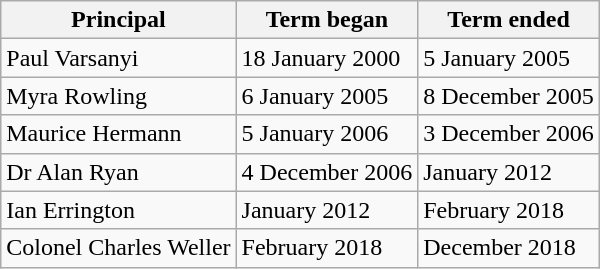<table class="wikitable">
<tr>
<th>Principal</th>
<th>Term began</th>
<th>Term ended</th>
</tr>
<tr>
<td>Paul Varsanyi</td>
<td>18 January 2000</td>
<td>5 January 2005</td>
</tr>
<tr>
<td>Myra Rowling</td>
<td>6 January 2005</td>
<td>8 December 2005</td>
</tr>
<tr>
<td>Maurice Hermann</td>
<td>5 January 2006</td>
<td>3 December 2006</td>
</tr>
<tr>
<td>Dr Alan Ryan</td>
<td>4 December 2006</td>
<td>January 2012</td>
</tr>
<tr>
<td>Ian Errington</td>
<td>January 2012</td>
<td>February 2018</td>
</tr>
<tr>
<td>Colonel Charles Weller</td>
<td>February 2018</td>
<td>December 2018</td>
</tr>
</table>
